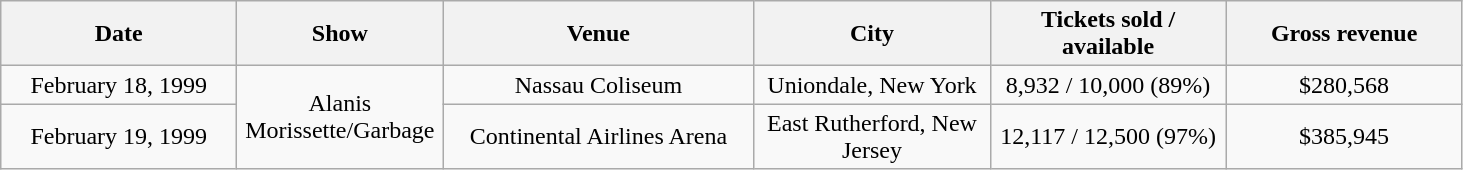<table class="wikitable" style="text-align:center">
<tr>
<th style="width:150px;">Date</th>
<th style="width:130px;">Show</th>
<th style="width:200px;">Venue</th>
<th style="width:150px;">City</th>
<th style="width:150px;">Tickets sold / available</th>
<th style="width:150px;">Gross revenue</th>
</tr>
<tr>
<td>February 18, 1999</td>
<td rowspan="2">Alanis Morissette/Garbage</td>
<td>Nassau Coliseum</td>
<td>Uniondale, New York</td>
<td>8,932 / 10,000 (89%)</td>
<td>$280,568</td>
</tr>
<tr>
<td>February 19, 1999</td>
<td>Continental Airlines Arena</td>
<td>East Rutherford, New Jersey</td>
<td>12,117 / 12,500 (97%)</td>
<td>$385,945</td>
</tr>
</table>
